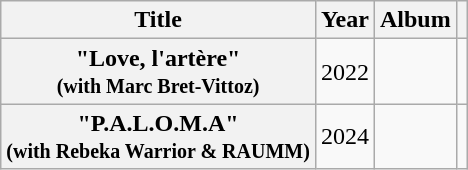<table class="wikitable plainrowheaders" style="text-align:center;">
<tr>
<th scope="col" class="unsortable">Title</th>
<th scope="col" class="unsortable">Year</th>
<th scope="col" class="unsortable">Album</th>
<th scope="col" class="unsortable"></th>
</tr>
<tr>
<th scope="row">"Love, l'artère"<br><small>(with Marc Bret-Vittoz)</small></th>
<td>2022</td>
<td></td>
<td></td>
</tr>
<tr>
<th scope="row">"P.A.L.O.M.A"<br><small>(with Rebeka Warrior & RAUMM)</small></th>
<td>2024</td>
<td></td>
<td></td>
</tr>
</table>
